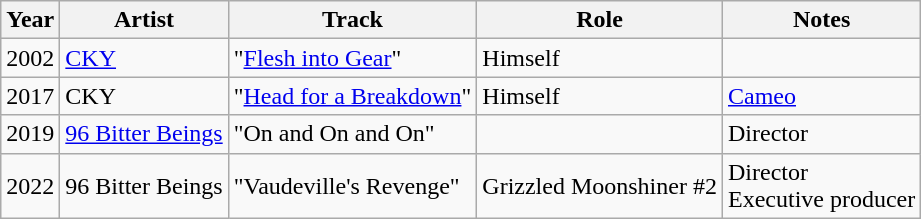<table class="wikitable sortable">
<tr>
<th>Year</th>
<th>Artist</th>
<th>Track</th>
<th>Role</th>
<th class="unsortable">Notes</th>
</tr>
<tr>
<td>2002</td>
<td><a href='#'>CKY</a></td>
<td>"<a href='#'>Flesh into Gear</a>"</td>
<td>Himself</td>
<td></td>
</tr>
<tr>
<td>2017</td>
<td>CKY</td>
<td>"<a href='#'>Head for a Breakdown</a>"</td>
<td>Himself</td>
<td><a href='#'>Cameo</a></td>
</tr>
<tr>
<td>2019</td>
<td><a href='#'>96 Bitter Beings</a></td>
<td>"On and On and On"</td>
<td></td>
<td>Director</td>
</tr>
<tr>
<td>2022</td>
<td>96 Bitter Beings</td>
<td>"Vaudeville's Revenge"</td>
<td>Grizzled Moonshiner #2</td>
<td>Director<br>Executive producer</td>
</tr>
</table>
